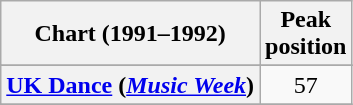<table class="wikitable plainrowheaders sortable" style="text-align:center;">
<tr>
<th scope="col">Chart (1991–1992)</th>
<th scope="col">Peak<br>position</th>
</tr>
<tr>
</tr>
<tr>
</tr>
<tr>
<th scope="row"><a href='#'>UK Dance</a> (<em><a href='#'>Music Week</a></em>)</th>
<td style="text-align:center;">57</td>
</tr>
<tr>
</tr>
</table>
